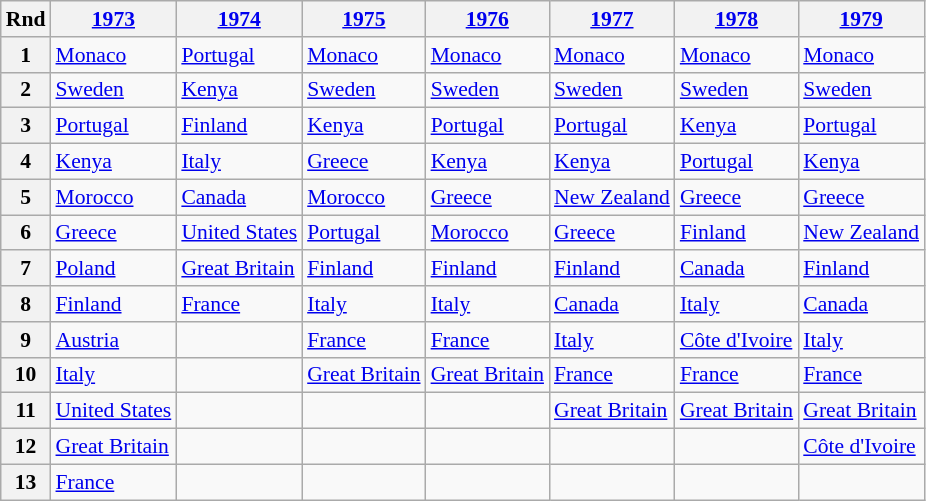<table class="wikitable" style="font-size: 90%; width: auto">
<tr>
<th>Rnd</th>
<th><a href='#'>1973</a></th>
<th><a href='#'>1974</a></th>
<th><a href='#'>1975</a></th>
<th><a href='#'>1976</a></th>
<th><a href='#'>1977</a></th>
<th><a href='#'>1978</a></th>
<th><a href='#'>1979</a></th>
</tr>
<tr>
<th>1</th>
<td> <a href='#'>Monaco</a></td>
<td> <a href='#'>Portugal</a></td>
<td> <a href='#'>Monaco</a></td>
<td> <a href='#'>Monaco</a></td>
<td> <a href='#'>Monaco</a></td>
<td> <a href='#'>Monaco</a></td>
<td> <a href='#'>Monaco</a></td>
</tr>
<tr>
<th>2</th>
<td> <a href='#'>Sweden</a></td>
<td> <a href='#'>Kenya</a></td>
<td> <a href='#'>Sweden</a></td>
<td> <a href='#'>Sweden</a></td>
<td> <a href='#'>Sweden</a></td>
<td> <a href='#'>Sweden</a></td>
<td> <a href='#'>Sweden</a></td>
</tr>
<tr>
<th>3</th>
<td> <a href='#'>Portugal</a></td>
<td> <a href='#'>Finland</a></td>
<td> <a href='#'>Kenya</a></td>
<td> <a href='#'>Portugal</a></td>
<td> <a href='#'>Portugal</a></td>
<td> <a href='#'>Kenya</a></td>
<td> <a href='#'>Portugal</a></td>
</tr>
<tr>
<th>4</th>
<td> <a href='#'>Kenya</a></td>
<td> <a href='#'>Italy</a></td>
<td> <a href='#'>Greece</a></td>
<td> <a href='#'>Kenya</a></td>
<td> <a href='#'>Kenya</a></td>
<td> <a href='#'>Portugal</a></td>
<td> <a href='#'>Kenya</a></td>
</tr>
<tr>
<th>5</th>
<td> <a href='#'>Morocco</a></td>
<td> <a href='#'>Canada</a></td>
<td> <a href='#'>Morocco</a></td>
<td> <a href='#'>Greece</a></td>
<td> <a href='#'>New Zealand</a></td>
<td> <a href='#'>Greece</a></td>
<td> <a href='#'>Greece</a></td>
</tr>
<tr>
<th>6</th>
<td> <a href='#'>Greece</a></td>
<td> <a href='#'>United States</a></td>
<td> <a href='#'>Portugal</a></td>
<td> <a href='#'>Morocco</a></td>
<td> <a href='#'>Greece</a></td>
<td> <a href='#'>Finland</a></td>
<td> <a href='#'>New Zealand</a></td>
</tr>
<tr>
<th>7</th>
<td> <a href='#'>Poland</a></td>
<td> <a href='#'>Great Britain</a></td>
<td> <a href='#'>Finland</a></td>
<td> <a href='#'>Finland</a></td>
<td> <a href='#'>Finland</a></td>
<td> <a href='#'>Canada</a></td>
<td> <a href='#'>Finland</a></td>
</tr>
<tr>
<th>8</th>
<td> <a href='#'>Finland</a></td>
<td> <a href='#'>France</a></td>
<td> <a href='#'>Italy</a></td>
<td> <a href='#'>Italy</a></td>
<td> <a href='#'>Canada</a></td>
<td> <a href='#'>Italy</a></td>
<td> <a href='#'>Canada</a></td>
</tr>
<tr>
<th>9</th>
<td> <a href='#'>Austria</a></td>
<td></td>
<td> <a href='#'>France</a></td>
<td> <a href='#'>France</a></td>
<td> <a href='#'>Italy</a></td>
<td> <a href='#'>Côte d'Ivoire</a></td>
<td> <a href='#'>Italy</a></td>
</tr>
<tr>
<th>10</th>
<td> <a href='#'>Italy</a></td>
<td></td>
<td> <a href='#'>Great Britain</a></td>
<td> <a href='#'>Great Britain</a></td>
<td> <a href='#'>France</a></td>
<td> <a href='#'>France</a></td>
<td> <a href='#'>France</a></td>
</tr>
<tr>
<th>11</th>
<td> <a href='#'>United States</a></td>
<td></td>
<td></td>
<td></td>
<td> <a href='#'>Great Britain</a></td>
<td> <a href='#'>Great Britain</a></td>
<td> <a href='#'>Great Britain</a></td>
</tr>
<tr>
<th>12</th>
<td> <a href='#'>Great Britain</a></td>
<td></td>
<td></td>
<td></td>
<td></td>
<td></td>
<td> <a href='#'>Côte d'Ivoire</a></td>
</tr>
<tr>
<th>13</th>
<td> <a href='#'>France</a></td>
<td></td>
<td></td>
<td></td>
<td></td>
<td></td>
<td></td>
</tr>
</table>
